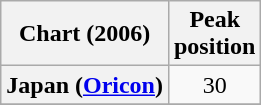<table class="wikitable sortable plainrowheaders" style="text-align:center">
<tr>
<th scope="col">Chart (2006)</th>
<th scope="col">Peak<br>position</th>
</tr>
<tr>
<th scope="row">Japan (<a href='#'>Oricon</a>)</th>
<td align="center">30</td>
</tr>
<tr>
</tr>
</table>
